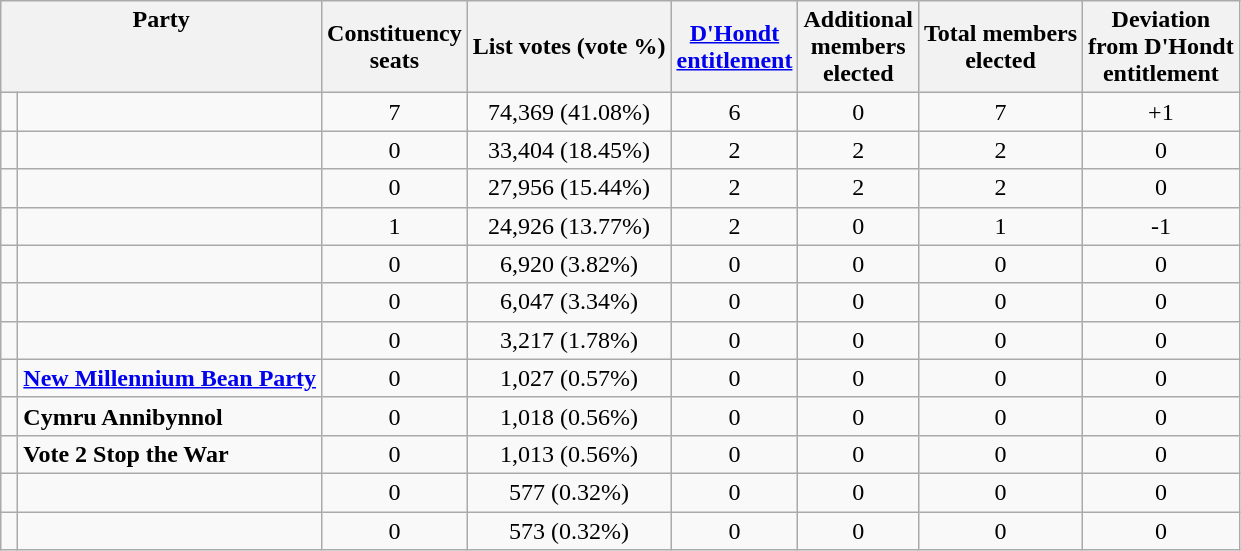<table class="wikitable" style="text-align:center">
<tr>
<th colspan="2"  style="text-align:center; vertical-align:top;">Party</th>
<th>Constituency<br>seats</th>
<th>List votes (vote %)</th>
<th><a href='#'>D'Hondt<br>entitlement</a></th>
<th>Additional<br>members<br>elected</th>
<th>Total members<br>elected</th>
<th>Deviation<br>from D'Hondt<br>entitlement</th>
</tr>
<tr>
<td style="width: 4px" bgcolor=></td>
<td style="text-align: left;" scope="row"><strong><a href='#'></a></strong></td>
<td>7</td>
<td>74,369 (41.08%)</td>
<td>6</td>
<td>0</td>
<td>7</td>
<td>+1</td>
</tr>
<tr>
<td style="width: 4px" bgcolor=></td>
<td style="text-align: left;" scope="row"><strong><a href='#'></a></strong></td>
<td>0</td>
<td>33,404 (18.45%)</td>
<td>2</td>
<td>2</td>
<td>2</td>
<td>0</td>
</tr>
<tr>
<td style="width: 4px" bgcolor=></td>
<td style="text-align: left;" scope="row"><strong><a href='#'></a></strong></td>
<td>0</td>
<td>27,956 (15.44%)</td>
<td>2</td>
<td>2</td>
<td>2</td>
<td>0</td>
</tr>
<tr>
<td style="width: 4px" bgcolor=></td>
<td style="text-align: left;" scope="row"><strong><a href='#'></a></strong></td>
<td>1</td>
<td>24,926 (13.77%)</td>
<td>2</td>
<td>0</td>
<td>1</td>
<td>-1</td>
</tr>
<tr>
<td style="width: 4px" bgcolor=></td>
<td style="text-align: left;" scope="row"><strong><a href='#'></a></strong></td>
<td>0</td>
<td>6,920 (3.82%)</td>
<td>0</td>
<td>0</td>
<td>0</td>
<td>0</td>
</tr>
<tr>
<td style="width: 4px" bgcolor=></td>
<td style="text-align: left;" scope="row"><strong><a href='#'></a></strong></td>
<td>0</td>
<td>6,047 (3.34%)</td>
<td>0</td>
<td>0</td>
<td>0</td>
<td>0</td>
</tr>
<tr>
<td style="width: 4px" bgcolor=></td>
<td style="text-align: left;" scope="row"><strong><a href='#'></a></strong></td>
<td>0</td>
<td>3,217 (1.78%)</td>
<td>0</td>
<td>0</td>
<td>0</td>
<td>0</td>
</tr>
<tr>
<td></td>
<td style="text-align: left;" scope="row"><strong><a href='#'>New Millennium Bean Party</a></strong></td>
<td>0</td>
<td>1,027 (0.57%)</td>
<td>0</td>
<td>0</td>
<td>0</td>
<td>0</td>
</tr>
<tr>
<td></td>
<td style="text-align: left;" scope="row"><strong>Cymru Annibynnol</strong></td>
<td>0</td>
<td>1,018 (0.56%)</td>
<td>0</td>
<td>0</td>
<td>0</td>
<td>0</td>
</tr>
<tr>
<td></td>
<td style="text-align: left;" scope="row"><strong>Vote 2 Stop the War</strong></td>
<td>0</td>
<td>1,013 (0.56%)</td>
<td>0</td>
<td>0</td>
<td>0</td>
<td>0</td>
</tr>
<tr>
<td style="width: 4px" bgcolor=></td>
<td style="text-align: left;" scope="row"><strong><a href='#'></a></strong></td>
<td>0</td>
<td>577 (0.32%)</td>
<td>0</td>
<td>0</td>
<td>0</td>
<td>0</td>
</tr>
<tr>
<td style="width: 4px" bgcolor=></td>
<td style="text-align: left;" scope="row"><strong><a href='#'></a></strong></td>
<td>0</td>
<td>573 (0.32%)</td>
<td>0</td>
<td>0</td>
<td>0</td>
<td>0</td>
</tr>
</table>
